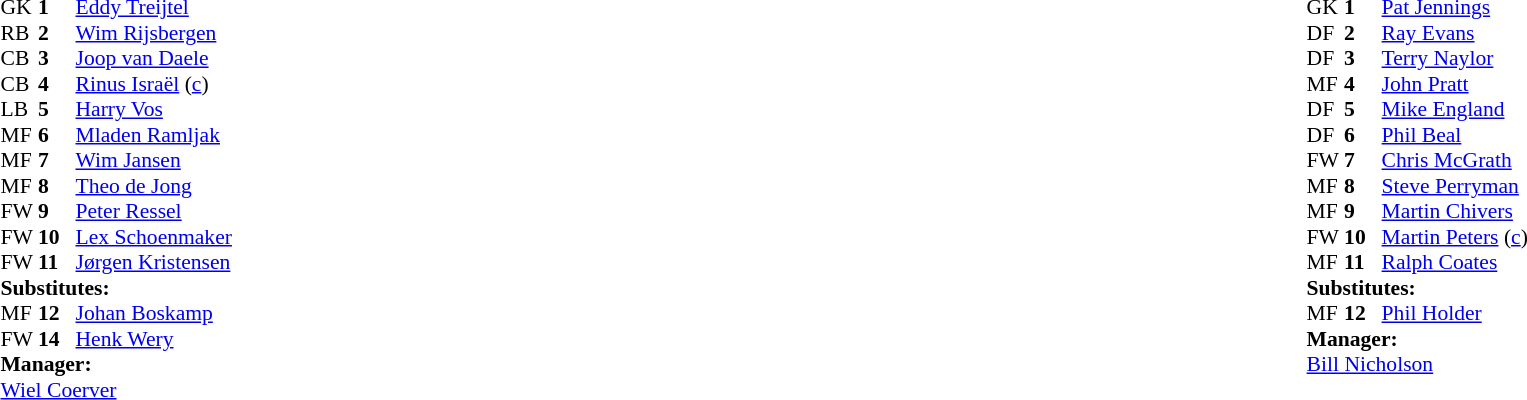<table width="100%">
<tr>
<td valign="top" width="50%"><br><table style="font-size:90%" cellspacing="0" cellpadding="0">
<tr>
<th width=25></th>
<th width=25></th>
</tr>
<tr>
<td>GK</td>
<td><strong>1</strong></td>
<td> <a href='#'>Eddy Treijtel</a></td>
</tr>
<tr>
<td>RB</td>
<td><strong>2</strong></td>
<td> <a href='#'>Wim Rijsbergen</a></td>
</tr>
<tr>
<td>CB</td>
<td><strong>3</strong></td>
<td> <a href='#'>Joop van Daele</a></td>
</tr>
<tr>
<td>CB</td>
<td><strong>4</strong></td>
<td> <a href='#'>Rinus Israël</a> (<a href='#'>c</a>)</td>
</tr>
<tr>
<td>LB</td>
<td><strong>5</strong></td>
<td> <a href='#'>Harry Vos</a></td>
</tr>
<tr>
<td>MF</td>
<td><strong>6</strong></td>
<td> <a href='#'>Mladen Ramljak</a></td>
</tr>
<tr>
<td>MF</td>
<td><strong>7</strong></td>
<td> <a href='#'>Wim Jansen</a></td>
</tr>
<tr>
<td>MF</td>
<td><strong>8</strong></td>
<td> <a href='#'>Theo de Jong</a></td>
</tr>
<tr>
<td>FW</td>
<td><strong>9</strong></td>
<td> <a href='#'>Peter Ressel</a></td>
</tr>
<tr>
<td>FW</td>
<td><strong>10</strong></td>
<td> <a href='#'>Lex Schoenmaker</a></td>
</tr>
<tr>
<td>FW</td>
<td><strong>11</strong></td>
<td> <a href='#'>Jørgen Kristensen</a></td>
<td></td>
<td></td>
</tr>
<tr>
<td colspan=3><strong>Substitutes:</strong></td>
</tr>
<tr>
<td>MF</td>
<td><strong>12</strong></td>
<td> <a href='#'>Johan Boskamp</a></td>
<td></td>
<td></td>
<td></td>
</tr>
<tr>
<td>FW</td>
<td><strong>14</strong></td>
<td> <a href='#'>Henk Wery</a></td>
<td></td>
<td></td>
<td></td>
</tr>
<tr>
<td colspan=3><strong>Manager:</strong></td>
</tr>
<tr>
<td colspan=4> <a href='#'>Wiel Coerver</a></td>
</tr>
</table>
</td>
<td valign="top" width="50%"><br><table style="font-size: 90%" cellspacing="0" cellpadding="0" align=center>
<tr>
<th width=25></th>
<th width=25></th>
</tr>
<tr>
<td>GK</td>
<td><strong>1</strong></td>
<td> <a href='#'>Pat Jennings</a></td>
</tr>
<tr>
<td>DF</td>
<td><strong>2</strong></td>
<td> <a href='#'>Ray Evans</a></td>
</tr>
<tr>
<td>DF</td>
<td><strong>3</strong></td>
<td> <a href='#'>Terry Naylor</a></td>
</tr>
<tr>
<td>MF</td>
<td><strong>4</strong></td>
<td> <a href='#'>John Pratt</a></td>
<td></td>
<td></td>
</tr>
<tr>
<td>DF</td>
<td><strong>5</strong></td>
<td> <a href='#'>Mike England</a></td>
</tr>
<tr>
<td>DF</td>
<td><strong>6</strong></td>
<td> <a href='#'>Phil Beal</a></td>
</tr>
<tr>
<td>FW</td>
<td><strong>7</strong></td>
<td> <a href='#'>Chris McGrath</a></td>
</tr>
<tr>
<td>MF</td>
<td><strong>8</strong></td>
<td> <a href='#'>Steve Perryman</a></td>
</tr>
<tr>
<td>MF</td>
<td><strong>9</strong></td>
<td> <a href='#'>Martin Chivers</a></td>
</tr>
<tr>
<td>FW</td>
<td><strong>10</strong></td>
<td> <a href='#'>Martin Peters</a> (<a href='#'>c</a>)</td>
</tr>
<tr>
<td>MF</td>
<td><strong>11</strong></td>
<td> <a href='#'>Ralph Coates</a></td>
</tr>
<tr>
<td colspan=3><strong>Substitutes:</strong></td>
</tr>
<tr>
<td>MF</td>
<td><strong>12</strong></td>
<td> <a href='#'>Phil Holder</a></td>
<td></td>
<td></td>
</tr>
<tr>
<td colspan=3><strong>Manager:</strong></td>
</tr>
<tr>
<td colspan=4> <a href='#'>Bill Nicholson</a></td>
</tr>
</table>
</td>
</tr>
</table>
